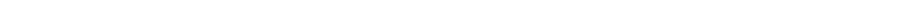<table style="width:66%; text-align:center;">
<tr style="color:white;">
<td style="background:"><strong>12</strong></td>
<td style="background:"><strong>34</strong></td>
<td style="background:"><strong>6</strong></td>
<td style="background:"><strong>41</strong></td>
</tr>
</table>
